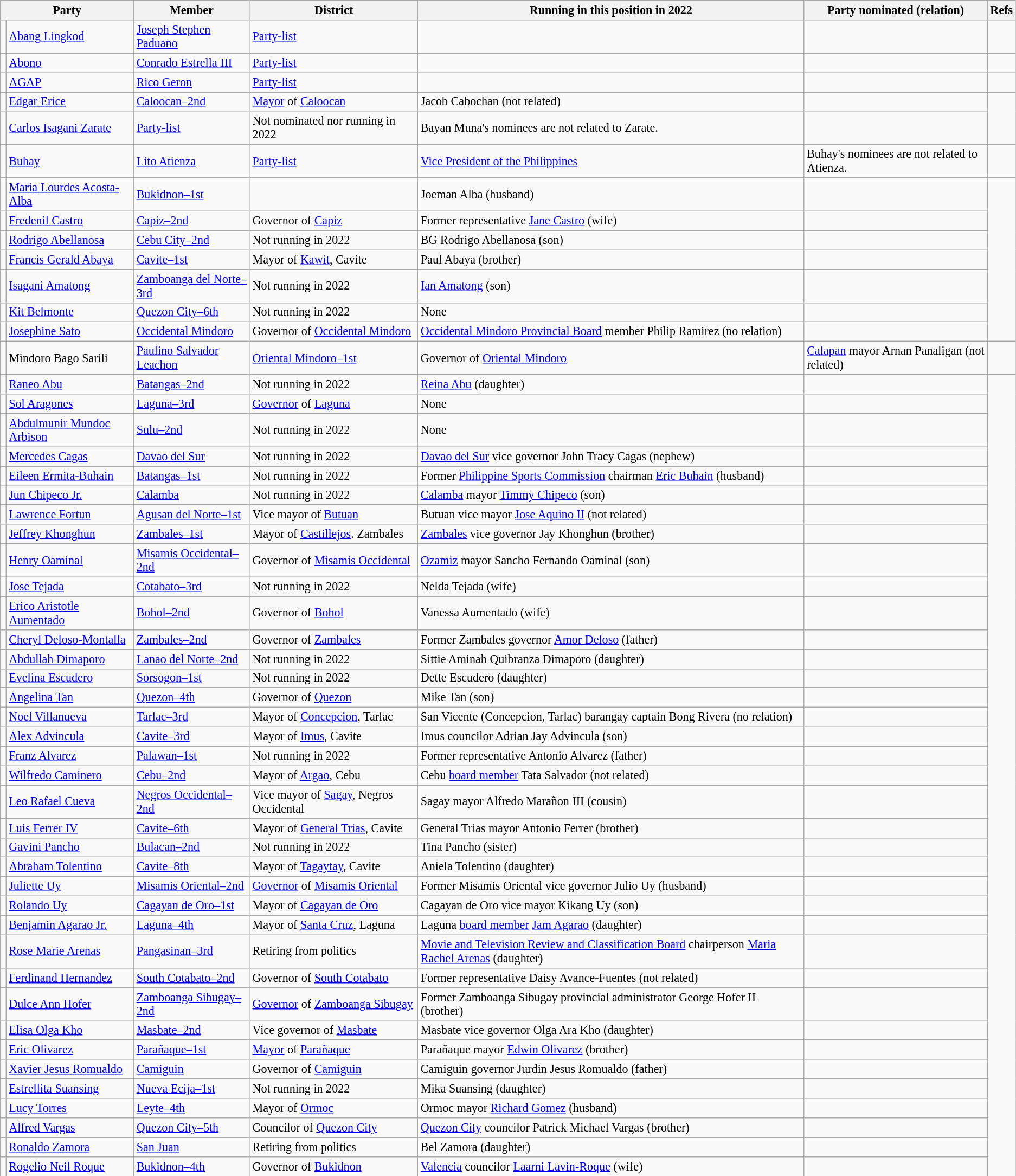<table class="wikitable" style="font-size:92%">
<tr>
<th colspan=2>Party</th>
<th>Member</th>
<th>District</th>
<th>Running in this position in 2022</th>
<th>Party nominated (relation)</th>
<th>Refs</th>
</tr>
<tr>
<td></td>
<td><a href='#'>Abang Lingkod</a></td>
<td><a href='#'>Joseph Stephen Paduano</a></td>
<td><a href='#'>Party-list</a></td>
<td></td>
<td></td>
<td></td>
</tr>
<tr>
<td></td>
<td><a href='#'>Abono</a></td>
<td><a href='#'>Conrado Estrella III</a></td>
<td><a href='#'>Party-list</a></td>
<td></td>
<td></td>
<td></td>
</tr>
<tr>
<td></td>
<td><a href='#'>AGAP</a></td>
<td><a href='#'>Rico Geron</a></td>
<td><a href='#'>Party-list</a></td>
<td></td>
<td></td>
<td></td>
</tr>
<tr>
<td></td>
<td><a href='#'>Edgar Erice</a></td>
<td><a href='#'>Caloocan–2nd</a></td>
<td><a href='#'>Mayor</a> of <a href='#'>Caloocan</a></td>
<td>Jacob Cabochan (not related)</td>
<td></td>
</tr>
<tr>
<td></td>
<td><a href='#'>Carlos Isagani Zarate</a></td>
<td><a href='#'>Party-list</a></td>
<td>Not nominated nor running in 2022</td>
<td>Bayan Muna's nominees are not related to Zarate.</td>
<td></td>
</tr>
<tr>
<td></td>
<td><a href='#'>Buhay</a></td>
<td><a href='#'>Lito Atienza</a></td>
<td><a href='#'>Party-list</a></td>
<td><a href='#'>Vice President of the Philippines</a></td>
<td>Buhay's nominees are not related to Atienza.</td>
<td></td>
</tr>
<tr>
<td></td>
<td><a href='#'>Maria Lourdes Acosta-Alba</a></td>
<td><a href='#'>Bukidnon–1st</a></td>
<td></td>
<td>Joeman Alba (husband)</td>
<td></td>
</tr>
<tr>
<td></td>
<td><a href='#'>Fredenil Castro</a></td>
<td><a href='#'>Capiz–2nd</a></td>
<td>Governor of <a href='#'>Capiz</a></td>
<td>Former representative <a href='#'>Jane Castro</a> (wife)</td>
<td></td>
</tr>
<tr>
<td></td>
<td><a href='#'>Rodrigo Abellanosa</a></td>
<td><a href='#'>Cebu City–2nd</a></td>
<td>Not running in 2022</td>
<td>BG Rodrigo Abellanosa (son)</td>
<td></td>
</tr>
<tr>
<td></td>
<td><a href='#'>Francis Gerald Abaya</a></td>
<td><a href='#'>Cavite–1st</a></td>
<td>Mayor of <a href='#'>Kawit</a>, Cavite</td>
<td>Paul Abaya (brother)</td>
<td></td>
</tr>
<tr>
<td></td>
<td><a href='#'>Isagani Amatong</a></td>
<td><a href='#'>Zamboanga del Norte–3rd</a></td>
<td>Not running in 2022</td>
<td><a href='#'>Ian Amatong</a> (son)</td>
<td></td>
</tr>
<tr>
<td></td>
<td><a href='#'>Kit Belmonte</a></td>
<td><a href='#'>Quezon City–6th</a></td>
<td>Not running in 2022</td>
<td>None</td>
<td></td>
</tr>
<tr>
<td></td>
<td><a href='#'>Josephine Sato</a></td>
<td><a href='#'>Occidental Mindoro</a></td>
<td>Governor of <a href='#'>Occidental Mindoro</a></td>
<td><a href='#'>Occidental Mindoro Provincial Board</a> member Philip Ramirez (no relation)</td>
<td></td>
</tr>
<tr>
<td></td>
<td align=left>Mindoro Bago Sarili</td>
<td><a href='#'>Paulino Salvador Leachon</a></td>
<td><a href='#'>Oriental Mindoro–1st</a></td>
<td>Governor of <a href='#'>Oriental Mindoro</a></td>
<td><a href='#'>Calapan</a> mayor Arnan Panaligan (not related)</td>
<td></td>
</tr>
<tr>
<td></td>
<td><a href='#'>Raneo Abu</a></td>
<td><a href='#'>Batangas–2nd</a></td>
<td>Not running in 2022</td>
<td><a href='#'>Reina Abu</a> (daughter)</td>
<td></td>
</tr>
<tr>
<td></td>
<td><a href='#'>Sol Aragones</a></td>
<td><a href='#'>Laguna–3rd</a></td>
<td><a href='#'>Governor</a> of <a href='#'>Laguna</a></td>
<td>None</td>
<td></td>
</tr>
<tr>
<td></td>
<td><a href='#'>Abdulmunir Mundoc Arbison</a></td>
<td><a href='#'>Sulu–2nd</a></td>
<td>Not running in 2022</td>
<td>None</td>
<td></td>
</tr>
<tr>
<td></td>
<td><a href='#'>Mercedes Cagas</a></td>
<td><a href='#'>Davao del Sur</a></td>
<td>Not running in 2022</td>
<td><a href='#'>Davao del Sur</a> vice governor John Tracy Cagas (nephew)</td>
<td></td>
</tr>
<tr>
<td></td>
<td><a href='#'>Eileen Ermita-Buhain</a></td>
<td><a href='#'>Batangas–1st</a></td>
<td>Not running in 2022</td>
<td>Former <a href='#'>Philippine Sports Commission</a> chairman <a href='#'>Eric Buhain</a> (husband)</td>
<td></td>
</tr>
<tr>
<td></td>
<td><a href='#'>Jun Chipeco Jr.</a></td>
<td><a href='#'>Calamba</a></td>
<td>Not running in 2022</td>
<td><a href='#'>Calamba</a> mayor <a href='#'>Timmy Chipeco</a> (son)</td>
<td></td>
</tr>
<tr>
<td></td>
<td><a href='#'>Lawrence Fortun</a></td>
<td><a href='#'>Agusan del Norte–1st</a></td>
<td>Vice mayor of <a href='#'>Butuan</a></td>
<td>Butuan vice mayor <a href='#'>Jose Aquino II</a> (not related)</td>
<td></td>
</tr>
<tr>
<td></td>
<td><a href='#'>Jeffrey Khonghun</a></td>
<td><a href='#'>Zambales–1st</a></td>
<td>Mayor of <a href='#'>Castillejos</a>. Zambales</td>
<td><a href='#'>Zambales</a> vice governor Jay Khonghun (brother)</td>
<td></td>
</tr>
<tr>
<td></td>
<td><a href='#'>Henry Oaminal</a></td>
<td><a href='#'>Misamis Occidental–2nd</a></td>
<td>Governor of <a href='#'>Misamis Occidental</a></td>
<td><a href='#'>Ozamiz</a> mayor Sancho Fernando Oaminal (son)</td>
<td></td>
</tr>
<tr>
<td></td>
<td><a href='#'>Jose Tejada</a></td>
<td><a href='#'>Cotabato–3rd</a></td>
<td>Not running in 2022</td>
<td>Nelda Tejada (wife)</td>
<td></td>
</tr>
<tr>
<td></td>
<td><a href='#'>Erico Aristotle Aumentado</a></td>
<td><a href='#'>Bohol–2nd</a></td>
<td>Governor of <a href='#'>Bohol</a></td>
<td>Vanessa Aumentado (wife)</td>
<td></td>
</tr>
<tr>
<td></td>
<td><a href='#'>Cheryl Deloso-Montalla</a></td>
<td><a href='#'>Zambales–2nd</a></td>
<td>Governor of <a href='#'>Zambales</a></td>
<td>Former Zambales governor <a href='#'>Amor Deloso</a> (father)</td>
<td></td>
</tr>
<tr>
<td></td>
<td><a href='#'>Abdullah Dimaporo</a></td>
<td><a href='#'>Lanao del Norte–2nd</a></td>
<td>Not running in 2022</td>
<td>Sittie Aminah Quibranza Dimaporo (daughter)</td>
<td></td>
</tr>
<tr>
<td></td>
<td><a href='#'>Evelina Escudero</a></td>
<td><a href='#'>Sorsogon–1st</a></td>
<td>Not running in 2022</td>
<td>Dette Escudero (daughter)</td>
<td></td>
</tr>
<tr>
<td></td>
<td><a href='#'>Angelina Tan</a></td>
<td><a href='#'>Quezon–4th</a></td>
<td>Governor of <a href='#'>Quezon</a></td>
<td>Mike Tan (son)</td>
<td></td>
</tr>
<tr>
<td></td>
<td><a href='#'>Noel Villanueva</a></td>
<td><a href='#'>Tarlac–3rd</a></td>
<td>Mayor of <a href='#'>Concepcion</a>, Tarlac</td>
<td>San Vicente (Concepcion, Tarlac) barangay captain Bong Rivera (no relation)</td>
<td></td>
</tr>
<tr>
<td></td>
<td><a href='#'>Alex Advincula</a></td>
<td><a href='#'>Cavite–3rd</a></td>
<td>Mayor of <a href='#'>Imus</a>, Cavite</td>
<td>Imus councilor Adrian Jay Advincula (son)</td>
<td></td>
</tr>
<tr>
<td></td>
<td><a href='#'>Franz Alvarez</a></td>
<td><a href='#'>Palawan–1st</a></td>
<td>Not running in 2022</td>
<td>Former representative Antonio Alvarez (father)</td>
<td></td>
</tr>
<tr>
<td></td>
<td><a href='#'>Wilfredo Caminero</a></td>
<td><a href='#'>Cebu–2nd</a></td>
<td>Mayor of <a href='#'>Argao</a>, Cebu</td>
<td>Cebu <a href='#'>board member</a> Tata Salvador (not related)</td>
<td></td>
</tr>
<tr>
<td></td>
<td><a href='#'>Leo Rafael Cueva</a></td>
<td><a href='#'>Negros Occidental–2nd</a></td>
<td>Vice mayor of <a href='#'>Sagay</a>, Negros Occidental</td>
<td>Sagay mayor Alfredo Marañon III (cousin)</td>
<td></td>
</tr>
<tr>
<td></td>
<td><a href='#'>Luis Ferrer IV</a></td>
<td><a href='#'>Cavite–6th</a></td>
<td>Mayor of <a href='#'>General Trias</a>, Cavite</td>
<td>General Trias mayor Antonio Ferrer (brother)</td>
<td></td>
</tr>
<tr>
<td></td>
<td><a href='#'>Gavini Pancho</a></td>
<td><a href='#'>Bulacan–2nd</a></td>
<td>Not running in 2022</td>
<td>Tina Pancho (sister)</td>
<td></td>
</tr>
<tr>
<td></td>
<td><a href='#'>Abraham Tolentino</a></td>
<td><a href='#'>Cavite–8th</a></td>
<td>Mayor of <a href='#'>Tagaytay</a>, Cavite</td>
<td>Aniela Tolentino (daughter)</td>
<td></td>
</tr>
<tr>
<td></td>
<td><a href='#'>Juliette Uy</a></td>
<td><a href='#'>Misamis Oriental–2nd</a></td>
<td><a href='#'>Governor</a> of <a href='#'>Misamis Oriental</a></td>
<td>Former Misamis Oriental vice governor Julio Uy (husband)</td>
<td></td>
</tr>
<tr>
<td></td>
<td><a href='#'>Rolando Uy</a></td>
<td><a href='#'>Cagayan de Oro–1st</a></td>
<td>Mayor of <a href='#'>Cagayan de Oro</a></td>
<td>Cagayan de Oro vice mayor Kikang Uy (son)</td>
<td></td>
</tr>
<tr>
<td></td>
<td><a href='#'>Benjamin Agarao Jr.</a></td>
<td><a href='#'>Laguna–4th</a></td>
<td>Mayor of <a href='#'>Santa Cruz</a>, Laguna</td>
<td>Laguna <a href='#'>board member</a> <a href='#'>Jam Agarao</a> (daughter)</td>
<td></td>
</tr>
<tr>
<td></td>
<td><a href='#'>Rose Marie Arenas</a></td>
<td><a href='#'>Pangasinan–3rd</a></td>
<td>Retiring from politics</td>
<td><a href='#'>Movie and Television Review and Classification Board</a> chairperson <a href='#'>Maria Rachel Arenas</a> (daughter)</td>
<td></td>
</tr>
<tr>
<td></td>
<td><a href='#'>Ferdinand Hernandez</a></td>
<td><a href='#'>South Cotabato–2nd</a></td>
<td>Governor of <a href='#'>South Cotabato</a></td>
<td>Former representative Daisy Avance-Fuentes (not related)</td>
<td></td>
</tr>
<tr>
<td></td>
<td><a href='#'>Dulce Ann Hofer</a></td>
<td><a href='#'>Zamboanga Sibugay–2nd</a></td>
<td><a href='#'>Governor</a> of <a href='#'>Zamboanga Sibugay</a></td>
<td>Former Zamboanga Sibugay provincial administrator George Hofer II (brother)</td>
<td></td>
</tr>
<tr>
<td></td>
<td><a href='#'>Elisa Olga Kho</a></td>
<td><a href='#'>Masbate–2nd</a></td>
<td>Vice governor of <a href='#'>Masbate</a></td>
<td>Masbate vice governor Olga Ara Kho (daughter)</td>
<td></td>
</tr>
<tr>
<td></td>
<td><a href='#'>Eric Olivarez</a></td>
<td><a href='#'>Parañaque–1st</a></td>
<td><a href='#'>Mayor</a> of <a href='#'>Parañaque</a></td>
<td>Parañaque mayor <a href='#'>Edwin Olivarez</a> (brother)</td>
<td></td>
</tr>
<tr>
<td></td>
<td><a href='#'>Xavier Jesus Romualdo</a></td>
<td><a href='#'>Camiguin</a></td>
<td>Governor of <a href='#'>Camiguin</a></td>
<td>Camiguin governor Jurdin Jesus Romualdo (father)</td>
<td></td>
</tr>
<tr>
<td></td>
<td><a href='#'>Estrellita Suansing</a></td>
<td><a href='#'>Nueva Ecija–1st</a></td>
<td>Not running in 2022</td>
<td>Mika Suansing (daughter)</td>
<td></td>
</tr>
<tr>
<td></td>
<td><a href='#'>Lucy Torres</a></td>
<td><a href='#'>Leyte–4th</a></td>
<td>Mayor of <a href='#'>Ormoc</a></td>
<td>Ormoc mayor <a href='#'>Richard Gomez</a> (husband)</td>
<td></td>
</tr>
<tr>
<td></td>
<td><a href='#'>Alfred Vargas</a></td>
<td><a href='#'>Quezon City–5th</a></td>
<td>Councilor of <a href='#'>Quezon City</a></td>
<td><a href='#'>Quezon City</a> councilor Patrick Michael Vargas (brother)</td>
<td></td>
</tr>
<tr>
<td></td>
<td><a href='#'>Ronaldo Zamora</a></td>
<td><a href='#'>San Juan</a></td>
<td>Retiring from politics</td>
<td>Bel Zamora (daughter)</td>
<td></td>
</tr>
<tr>
<td></td>
<td><a href='#'>Rogelio Neil Roque</a></td>
<td><a href='#'>Bukidnon–4th</a></td>
<td>Governor of <a href='#'>Bukidnon</a></td>
<td><a href='#'>Valencia</a> councilor <a href='#'>Laarni Lavin-Roque</a> (wife)</td>
<td></td>
</tr>
</table>
